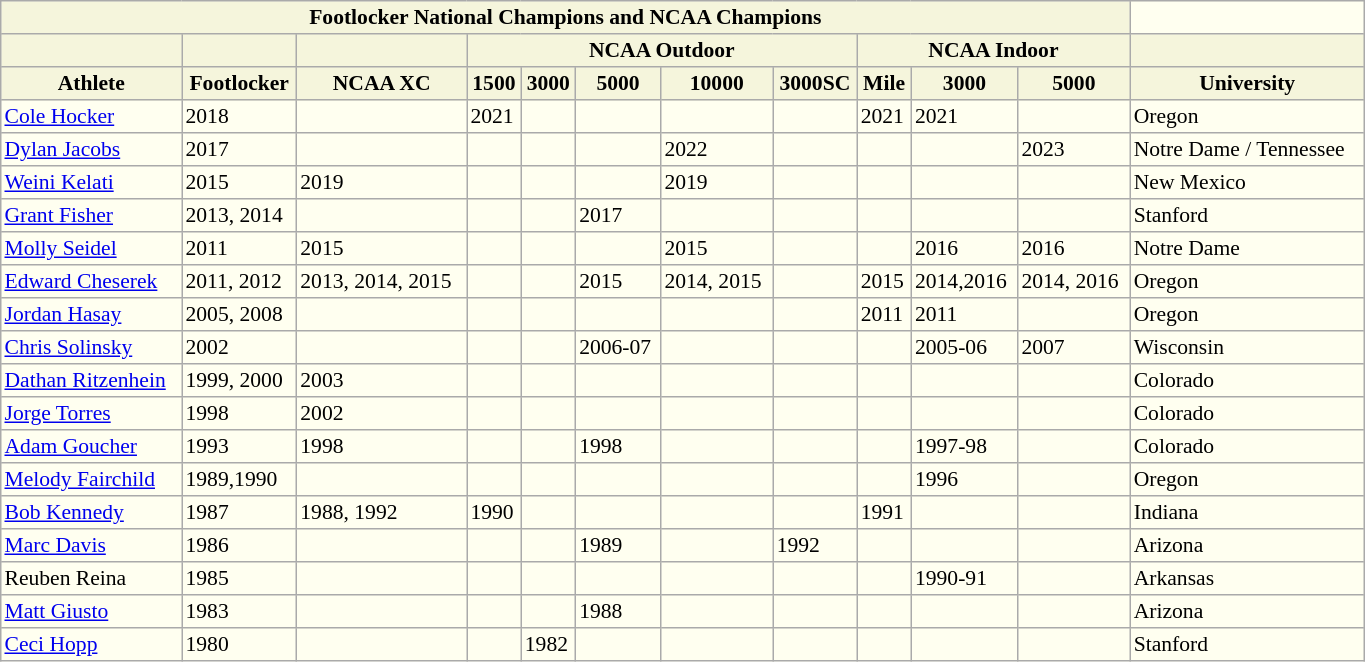<table border=1 width=72% cellpadding=2 cellspacing=2 style="background: ivory; font-size: 90%; border: 1px #aaaaaa solid; border-collapse: collapse">
<tr style="background:beige">
<th colspan="11">Footlocker National Champions and NCAA Champions</th>
</tr>
<tr style="background:beige">
<th></th>
<th></th>
<th></th>
<th colspan="5">NCAA Outdoor</th>
<th colspan="3">NCAA Indoor</th>
<th></th>
</tr>
<tr style="background:beige">
<th>Athlete</th>
<th>Footlocker</th>
<th>NCAA XC</th>
<th>1500</th>
<th>3000</th>
<th>5000</th>
<th>10000</th>
<th>3000SC</th>
<th>Mile</th>
<th>3000</th>
<th>5000</th>
<th>University</th>
</tr>
<tr>
<td><a href='#'>Cole Hocker</a></td>
<td>2018</td>
<td></td>
<td>2021</td>
<td></td>
<td></td>
<td></td>
<td></td>
<td>2021</td>
<td>2021</td>
<td></td>
<td>Oregon</td>
</tr>
<tr>
<td><a href='#'>Dylan Jacobs</a></td>
<td>2017</td>
<td></td>
<td></td>
<td></td>
<td></td>
<td>2022</td>
<td></td>
<td></td>
<td></td>
<td>2023</td>
<td>Notre Dame / Tennessee</td>
</tr>
<tr>
<td><a href='#'>Weini Kelati</a></td>
<td>2015</td>
<td>2019</td>
<td></td>
<td></td>
<td></td>
<td>2019</td>
<td></td>
<td></td>
<td></td>
<td></td>
<td>New Mexico</td>
</tr>
<tr>
<td><a href='#'>Grant Fisher</a></td>
<td>2013, 2014</td>
<td></td>
<td></td>
<td></td>
<td>2017</td>
<td></td>
<td></td>
<td></td>
<td></td>
<td></td>
<td>Stanford</td>
</tr>
<tr>
<td><a href='#'>Molly Seidel</a></td>
<td>2011</td>
<td>2015</td>
<td></td>
<td></td>
<td></td>
<td>2015</td>
<td></td>
<td></td>
<td>2016</td>
<td>2016</td>
<td>Notre Dame</td>
</tr>
<tr>
<td><a href='#'>Edward Cheserek</a></td>
<td>2011, 2012</td>
<td>2013, 2014, 2015</td>
<td></td>
<td></td>
<td>2015</td>
<td>2014, 2015</td>
<td></td>
<td>2015</td>
<td>2014,2016</td>
<td>2014, 2016</td>
<td>Oregon</td>
</tr>
<tr>
<td><a href='#'>Jordan Hasay</a></td>
<td>2005, 2008</td>
<td></td>
<td></td>
<td></td>
<td></td>
<td></td>
<td></td>
<td>2011</td>
<td>2011</td>
<td></td>
<td>Oregon</td>
</tr>
<tr>
<td><a href='#'>Chris Solinsky</a></td>
<td>2002</td>
<td></td>
<td></td>
<td></td>
<td>2006-07</td>
<td></td>
<td></td>
<td></td>
<td>2005-06</td>
<td>2007</td>
<td>Wisconsin</td>
</tr>
<tr>
<td><a href='#'>Dathan Ritzenhein</a></td>
<td>1999, 2000</td>
<td>2003</td>
<td></td>
<td></td>
<td></td>
<td></td>
<td></td>
<td></td>
<td></td>
<td></td>
<td>Colorado</td>
</tr>
<tr>
<td><a href='#'>Jorge Torres</a></td>
<td>1998</td>
<td>2002</td>
<td></td>
<td></td>
<td></td>
<td></td>
<td></td>
<td></td>
<td></td>
<td></td>
<td>Colorado</td>
</tr>
<tr>
<td><a href='#'>Adam Goucher</a></td>
<td>1993</td>
<td>1998</td>
<td></td>
<td></td>
<td>1998</td>
<td></td>
<td></td>
<td></td>
<td>1997-98</td>
<td></td>
<td>Colorado</td>
</tr>
<tr>
<td><a href='#'>Melody Fairchild</a></td>
<td>1989,1990</td>
<td></td>
<td></td>
<td></td>
<td></td>
<td></td>
<td></td>
<td></td>
<td>1996</td>
<td></td>
<td>Oregon</td>
</tr>
<tr>
<td><a href='#'>Bob Kennedy</a></td>
<td>1987</td>
<td>1988, 1992</td>
<td>1990</td>
<td></td>
<td></td>
<td></td>
<td></td>
<td>1991</td>
<td></td>
<td></td>
<td>Indiana</td>
</tr>
<tr>
<td><a href='#'>Marc Davis</a></td>
<td>1986</td>
<td></td>
<td></td>
<td></td>
<td>1989</td>
<td></td>
<td>1992</td>
<td></td>
<td></td>
<td></td>
<td>Arizona</td>
</tr>
<tr>
<td>Reuben Reina</td>
<td>1985</td>
<td></td>
<td></td>
<td></td>
<td></td>
<td></td>
<td></td>
<td></td>
<td>1990-91</td>
<td></td>
<td>Arkansas</td>
</tr>
<tr>
<td><a href='#'>Matt Giusto</a></td>
<td>1983</td>
<td></td>
<td></td>
<td></td>
<td>1988</td>
<td></td>
<td></td>
<td></td>
<td></td>
<td></td>
<td>Arizona</td>
</tr>
<tr>
<td><a href='#'>Ceci Hopp</a></td>
<td>1980</td>
<td></td>
<td></td>
<td>1982</td>
<td></td>
<td></td>
<td></td>
<td></td>
<td></td>
<td></td>
<td>Stanford</td>
</tr>
</table>
